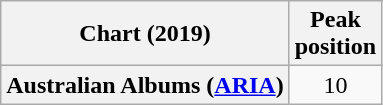<table class="wikitable plainrowheaders" style="text-align:center">
<tr>
<th scope="col">Chart (2019)</th>
<th scope="col">Peak<br>position</th>
</tr>
<tr>
<th scope="row">Australian Albums (<a href='#'>ARIA</a>)</th>
<td>10</td>
</tr>
</table>
